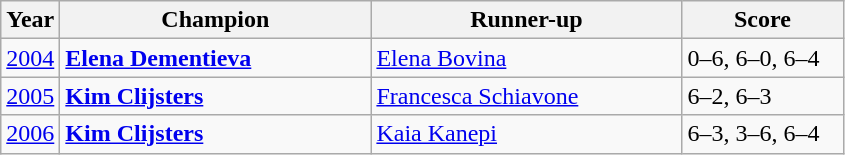<table class="wikitable">
<tr>
<th>Year</th>
<th width="200">Champion</th>
<th width="200">Runner-up</th>
<th width="100">Score</th>
</tr>
<tr>
<td><a href='#'>2004</a></td>
<td> <strong><a href='#'>Elena Dementieva</a></strong></td>
<td> <a href='#'>Elena Bovina</a></td>
<td>0–6, 6–0, 6–4</td>
</tr>
<tr>
<td><a href='#'>2005</a></td>
<td> <strong><a href='#'>Kim Clijsters</a></strong></td>
<td> <a href='#'>Francesca Schiavone</a></td>
<td>6–2, 6–3</td>
</tr>
<tr>
<td><a href='#'>2006</a></td>
<td> <strong><a href='#'>Kim Clijsters</a></strong></td>
<td> <a href='#'>Kaia Kanepi</a></td>
<td>6–3, 3–6, 6–4</td>
</tr>
</table>
